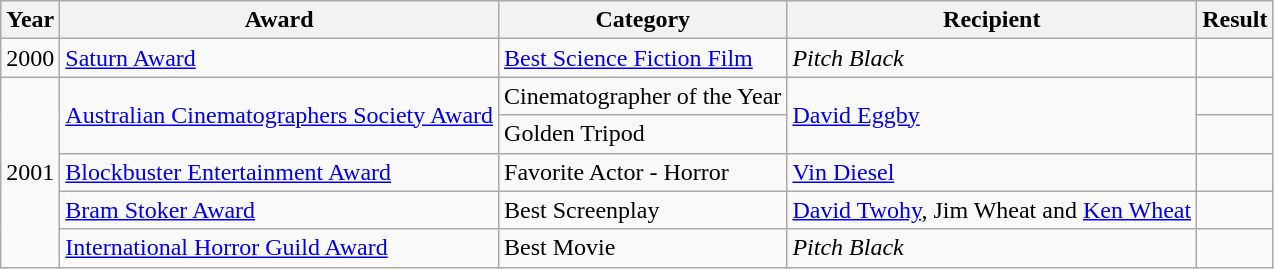<table class="wikitable">
<tr>
<th>Year</th>
<th>Award</th>
<th>Category</th>
<th>Recipient</th>
<th>Result</th>
</tr>
<tr>
<td>2000</td>
<td><a href='#'>Saturn Award</a></td>
<td><a href='#'>Best Science Fiction Film</a></td>
<td><em>Pitch Black</em></td>
<td></td>
</tr>
<tr>
<td rowspan=5>2001</td>
<td rowspan=2><a href='#'>Australian Cinematographers Society Award</a></td>
<td>Cinematographer of the Year</td>
<td rowspan=2><a href='#'>David Eggby</a></td>
<td></td>
</tr>
<tr>
<td>Golden Tripod</td>
<td></td>
</tr>
<tr>
<td><a href='#'>Blockbuster Entertainment Award</a></td>
<td>Favorite Actor - Horror</td>
<td><a href='#'>Vin Diesel</a></td>
<td></td>
</tr>
<tr>
<td><a href='#'>Bram Stoker Award</a></td>
<td>Best Screenplay</td>
<td><a href='#'>David Twohy</a>, Jim Wheat and <a href='#'>Ken Wheat</a></td>
<td></td>
</tr>
<tr>
<td><a href='#'>International Horror Guild Award</a></td>
<td>Best Movie</td>
<td><em>Pitch Black</em></td>
<td></td>
</tr>
</table>
